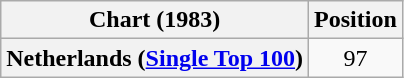<table class="wikitable plainrowheaders" style="text-align:center;">
<tr>
<th>Chart (1983)</th>
<th>Position</th>
</tr>
<tr>
<th scope="row">Netherlands (<a href='#'>Single Top 100</a>)</th>
<td>97</td>
</tr>
</table>
